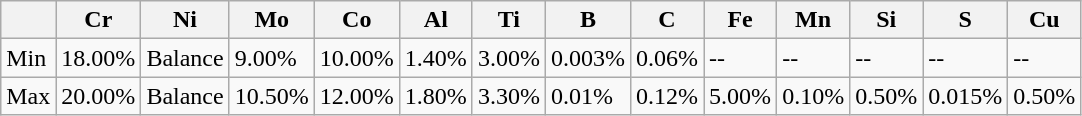<table class="wikitable">
<tr>
<th></th>
<th>Cr</th>
<th>Ni</th>
<th>Mo</th>
<th>Co</th>
<th>Al</th>
<th>Ti</th>
<th>B</th>
<th>C</th>
<th>Fe</th>
<th>Mn</th>
<th>Si</th>
<th>S</th>
<th>Cu</th>
</tr>
<tr>
<td>Min</td>
<td>18.00%</td>
<td>Balance</td>
<td>9.00%</td>
<td>10.00%</td>
<td>1.40%</td>
<td>3.00%</td>
<td>0.003%</td>
<td>0.06%</td>
<td>--</td>
<td>--</td>
<td>--</td>
<td>--</td>
<td>--</td>
</tr>
<tr>
<td>Max</td>
<td>20.00%</td>
<td>Balance</td>
<td>10.50%</td>
<td>12.00%</td>
<td>1.80%</td>
<td>3.30%</td>
<td>0.01%</td>
<td>0.12%</td>
<td>5.00%</td>
<td>0.10%</td>
<td>0.50%</td>
<td>0.015%</td>
<td>0.50%</td>
</tr>
</table>
